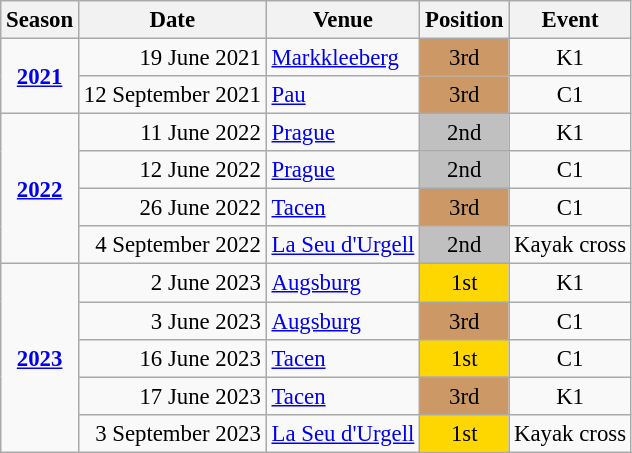<table class="wikitable" style="text-align:center; font-size:95%;">
<tr>
<th>Season</th>
<th>Date</th>
<th>Venue</th>
<th>Position</th>
<th>Event</th>
</tr>
<tr>
<td rowspan=2><strong><a href='#'>2021</a></strong></td>
<td align=right>19 June 2021</td>
<td align=left><a href='#'>Markkleeberg</a></td>
<td bgcolor=cc9966>3rd</td>
<td>K1</td>
</tr>
<tr>
<td align=right>12 September 2021</td>
<td align=left><a href='#'>Pau</a></td>
<td bgcolor=cc9966>3rd</td>
<td>C1</td>
</tr>
<tr>
<td rowspan=4><strong><a href='#'>2022</a></strong></td>
<td align=right>11 June 2022</td>
<td align=left><a href='#'>Prague</a></td>
<td bgcolor=silver>2nd</td>
<td>K1</td>
</tr>
<tr>
<td align=right>12 June 2022</td>
<td align=left><a href='#'>Prague</a></td>
<td bgcolor=silver>2nd</td>
<td>C1</td>
</tr>
<tr>
<td align=right>26 June 2022</td>
<td align=left><a href='#'>Tacen</a></td>
<td bgcolor=cc9966>3rd</td>
<td>C1</td>
</tr>
<tr>
<td align=right>4 September 2022</td>
<td align=left><a href='#'>La Seu d'Urgell</a></td>
<td bgcolor=silver>2nd</td>
<td>Kayak cross</td>
</tr>
<tr>
<td rowspan=5><strong><a href='#'>2023</a></strong></td>
<td align=right>2 June 2023</td>
<td align=left><a href='#'>Augsburg</a></td>
<td bgcolor=gold>1st</td>
<td>K1</td>
</tr>
<tr>
<td align=right>3 June 2023</td>
<td align=left><a href='#'>Augsburg</a></td>
<td bgcolor=cc9966>3rd</td>
<td>C1</td>
</tr>
<tr>
<td align=right>16 June 2023</td>
<td align=left><a href='#'>Tacen</a></td>
<td bgcolor=gold>1st</td>
<td>C1</td>
</tr>
<tr>
<td align=right>17 June 2023</td>
<td align=left><a href='#'>Tacen</a></td>
<td bgcolor=cc9966>3rd</td>
<td>K1</td>
</tr>
<tr>
<td align=right>3 September 2023</td>
<td align=left><a href='#'>La Seu d'Urgell</a></td>
<td bgcolor=gold>1st</td>
<td>Kayak cross</td>
</tr>
</table>
